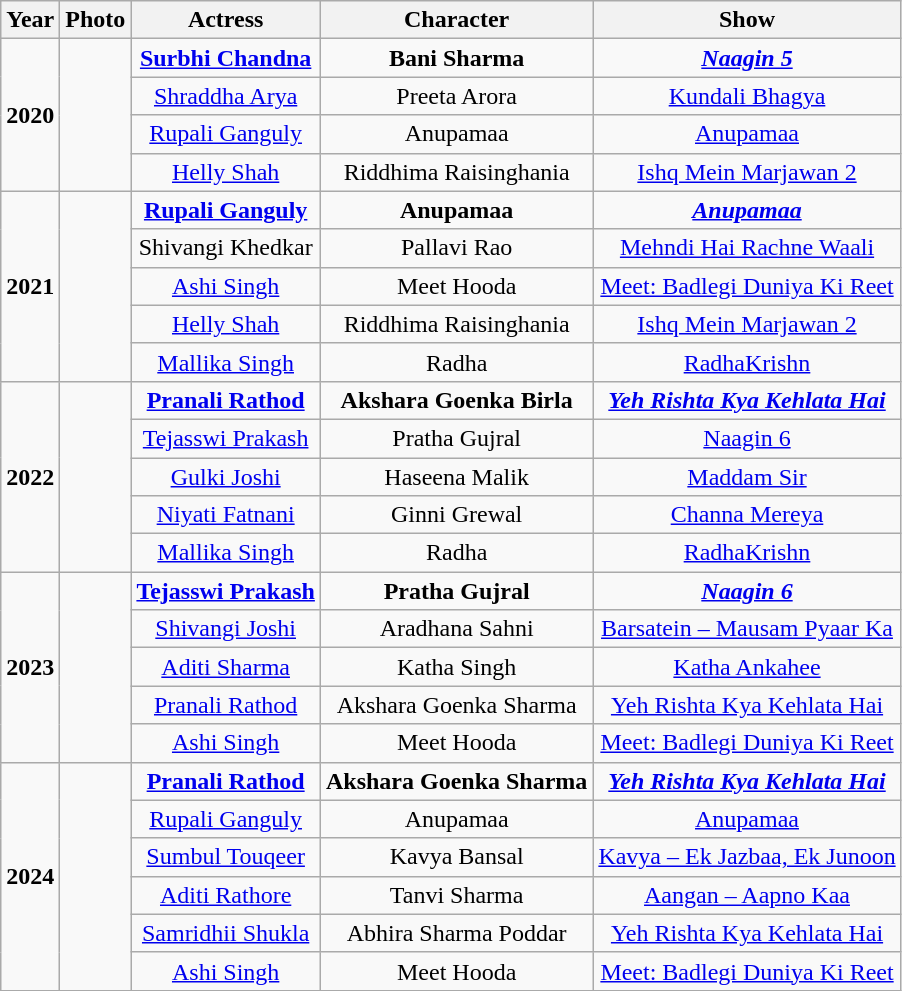<table class="wikitable sortable" style="text-align:center;">
<tr>
<th>Year</th>
<th>Photo</th>
<th>Actress</th>
<th>Character</th>
<th>Show</th>
</tr>
<tr>
<td rowspan=4><strong>2020</strong></td>
<td rowspan=4 style="text-align:center"></td>
<td><strong><a href='#'>Surbhi Chandna</a></strong></td>
<td><strong>Bani Sharma</strong></td>
<td><strong><em><a href='#'>Naagin 5</a></em></strong></td>
</tr>
<tr>
<td><a href='#'>Shraddha Arya</a></td>
<td>Preeta Arora</td>
<td><a href='#'>Kundali Bhagya</a></td>
</tr>
<tr>
<td><a href='#'>Rupali Ganguly</a></td>
<td>Anupamaa</td>
<td><a href='#'>Anupamaa</a></td>
</tr>
<tr>
<td><a href='#'>Helly Shah</a></td>
<td>Riddhima Raisinghania</td>
<td><a href='#'>Ishq Mein Marjawan 2</a></td>
</tr>
<tr>
<td rowspan=5><strong>2021</strong></td>
<td rowspan=5 style="text-align:center"></td>
<td><strong><a href='#'>Rupali Ganguly</a></strong></td>
<td><strong>Anupamaa</strong></td>
<td><strong><em><a href='#'>Anupamaa</a></em></strong></td>
</tr>
<tr>
<td>Shivangi Khedkar</td>
<td>Pallavi Rao</td>
<td><a href='#'>Mehndi Hai Rachne Waali</a></td>
</tr>
<tr>
<td><a href='#'>Ashi Singh</a></td>
<td>Meet Hooda</td>
<td><a href='#'>Meet: Badlegi Duniya Ki Reet</a></td>
</tr>
<tr>
<td><a href='#'>Helly Shah</a></td>
<td>Riddhima Raisinghania</td>
<td><a href='#'>Ishq Mein Marjawan 2</a></td>
</tr>
<tr>
<td><a href='#'>Mallika Singh</a></td>
<td>Radha</td>
<td><a href='#'>RadhaKrishn</a></td>
</tr>
<tr>
<td rowspan=5><strong>2022</strong></td>
<td rowspan=5 style="text-align:center"></td>
<td><strong><a href='#'>Pranali Rathod</a></strong></td>
<td><strong>Akshara Goenka Birla</strong></td>
<td><strong><em><a href='#'>Yeh Rishta Kya Kehlata Hai</a></em></strong></td>
</tr>
<tr>
<td><a href='#'>Tejasswi Prakash</a></td>
<td>Pratha Gujral</td>
<td><a href='#'>Naagin 6</a></td>
</tr>
<tr>
<td><a href='#'>Gulki Joshi</a></td>
<td>Haseena Malik</td>
<td><a href='#'>Maddam Sir</a></td>
</tr>
<tr>
<td><a href='#'>Niyati Fatnani</a></td>
<td>Ginni Grewal</td>
<td><a href='#'>Channa Mereya</a></td>
</tr>
<tr>
<td><a href='#'>Mallika Singh</a></td>
<td>Radha</td>
<td><a href='#'>RadhaKrishn</a></td>
</tr>
<tr>
<td rowspan=5><strong>2023</strong></td>
<td rowspan=5 style="text-align:center"></td>
<td><strong><a href='#'>Tejasswi Prakash</a></strong></td>
<td><strong>Pratha Gujral</strong></td>
<td><strong><em><a href='#'>Naagin 6</a></em></strong></td>
</tr>
<tr>
<td><a href='#'>Shivangi Joshi</a></td>
<td>Aradhana Sahni</td>
<td><a href='#'>Barsatein – Mausam Pyaar Ka</a></td>
</tr>
<tr>
<td><a href='#'>Aditi Sharma</a></td>
<td>Katha Singh</td>
<td><a href='#'>Katha Ankahee</a></td>
</tr>
<tr>
<td><a href='#'>Pranali Rathod</a></td>
<td>Akshara Goenka Sharma</td>
<td><a href='#'>Yeh Rishta Kya Kehlata Hai</a></td>
</tr>
<tr>
<td><a href='#'>Ashi Singh</a></td>
<td>Meet Hooda</td>
<td><a href='#'>Meet: Badlegi Duniya Ki Reet</a></td>
</tr>
<tr>
<td rowspan=6><strong>2024</strong></td>
<td rowspan=6 style="text-align:center"></td>
<td><strong><a href='#'>Pranali Rathod</a></strong></td>
<td><strong>Akshara Goenka Sharma</strong></td>
<td><strong><em><a href='#'>Yeh Rishta Kya Kehlata Hai</a></em></strong></td>
</tr>
<tr>
<td><a href='#'>Rupali Ganguly</a></td>
<td>Anupamaa</td>
<td><a href='#'>Anupamaa</a></td>
</tr>
<tr>
<td><a href='#'>Sumbul Touqeer</a></td>
<td>Kavya Bansal</td>
<td><a href='#'>Kavya – Ek Jazbaa, Ek Junoon</a></td>
</tr>
<tr>
<td><a href='#'>Aditi Rathore</a></td>
<td>Tanvi Sharma</td>
<td><a href='#'>Aangan – Aapno Kaa</a></td>
</tr>
<tr>
<td><a href='#'>Samridhii Shukla</a></td>
<td>Abhira Sharma Poddar</td>
<td><a href='#'>Yeh Rishta Kya Kehlata Hai</a></td>
</tr>
<tr>
<td><a href='#'>Ashi Singh</a></td>
<td>Meet Hooda</td>
<td><a href='#'>Meet: Badlegi Duniya Ki Reet</a></td>
</tr>
</table>
